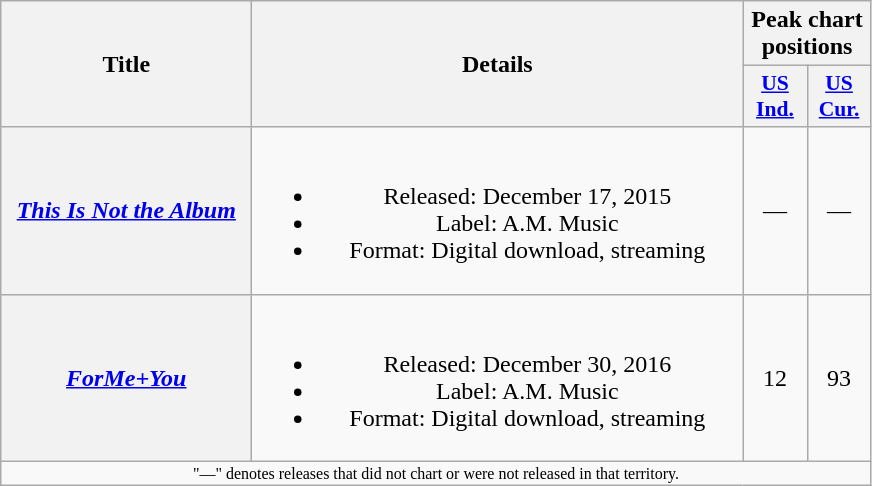<table class="wikitable plainrowheaders" style="text-align:center;">
<tr>
<th scope="col" rowspan="2" style="width:10em;">Title</th>
<th scope="col" rowspan="2" style="width:20em;">Details</th>
<th scope="col" colspan="2">Peak chart positions</th>
</tr>
<tr>
<th scope="col" style="width:2.5em;font-size:90%;"><a href='#'>US<br>Ind.</a><br></th>
<th scope="col" style="width:2.5em;font-size:90%;"><a href='#'>US<br>Cur.</a><br></th>
</tr>
<tr>
<th scope="row"><em><a href='#'>This Is Not the Album</a></em></th>
<td><br><ul><li>Released: December 17, 2015</li><li>Label: A.M. Music</li><li>Format: Digital download, streaming</li></ul></td>
<td>—</td>
<td>—</td>
</tr>
<tr>
<th scope="row"><em><a href='#'>ForMe+You</a></em></th>
<td><br><ul><li>Released: December 30, 2016</li><li>Label: A.M. Music</li><li>Format: Digital download, streaming</li></ul></td>
<td>12</td>
<td>93</td>
</tr>
<tr>
<td colspan="8" style="font-size:8pt">"—" denotes releases that did not chart or were not released in that territory.</td>
</tr>
</table>
